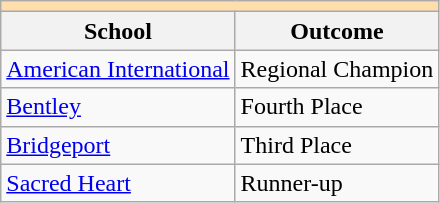<table class="wikitable" style="float:left; margin-right:1em;">
<tr>
<th colspan="3" style="background:#ffdead;"></th>
</tr>
<tr>
<th>School</th>
<th>Outcome</th>
</tr>
<tr>
<td><a href='#'>American International</a></td>
<td>Regional Champion</td>
</tr>
<tr>
<td><a href='#'>Bentley</a></td>
<td>Fourth Place</td>
</tr>
<tr>
<td><a href='#'>Bridgeport</a></td>
<td>Third Place</td>
</tr>
<tr>
<td><a href='#'>Sacred Heart</a></td>
<td>Runner-up</td>
</tr>
</table>
